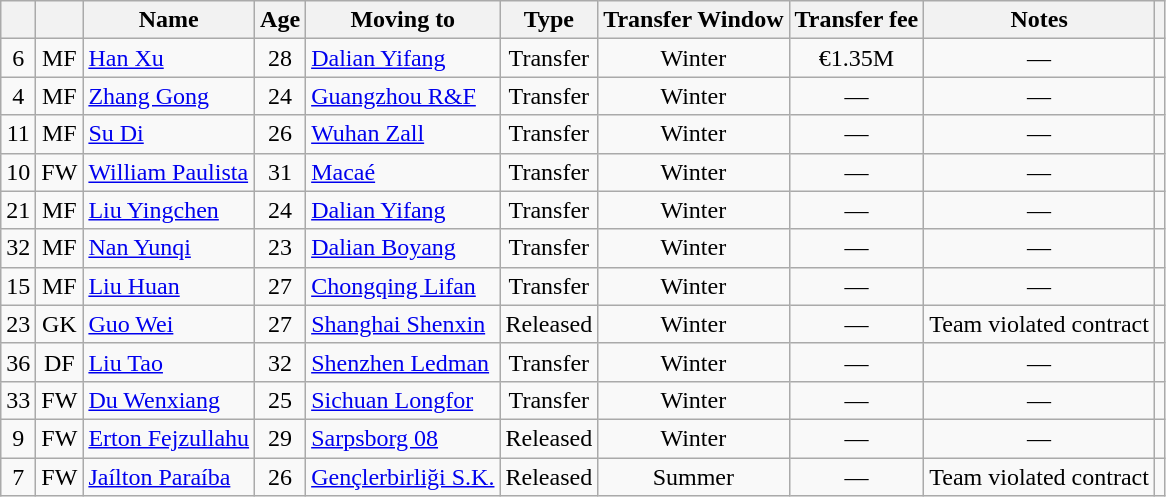<table class="wikitable" style="text-align: center ">
<tr>
<th></th>
<th></th>
<th>Name</th>
<th>Age</th>
<th>Moving to</th>
<th>Type</th>
<th>Transfer Window</th>
<th>Transfer fee</th>
<th>Notes</th>
<th></th>
</tr>
<tr>
<td>6</td>
<td>MF</td>
<td align= left> <a href='#'>Han Xu</a></td>
<td>28</td>
<td align= left> <a href='#'>Dalian Yifang</a></td>
<td>Transfer</td>
<td>Winter</td>
<td>€1.35M</td>
<td>—</td>
<td></td>
</tr>
<tr>
<td>4</td>
<td>MF</td>
<td align= left> <a href='#'>Zhang Gong</a></td>
<td>24</td>
<td align= left> <a href='#'>Guangzhou R&F</a></td>
<td>Transfer</td>
<td>Winter</td>
<td>—</td>
<td>—</td>
<td></td>
</tr>
<tr>
<td>11</td>
<td>MF</td>
<td align= left> <a href='#'>Su Di</a></td>
<td>26</td>
<td align= left> <a href='#'>Wuhan Zall</a></td>
<td>Transfer</td>
<td>Winter</td>
<td>—</td>
<td>—</td>
<td></td>
</tr>
<tr>
<td>10</td>
<td>FW</td>
<td align= left> <a href='#'>William Paulista</a></td>
<td>31</td>
<td align= left> <a href='#'>Macaé</a></td>
<td>Transfer</td>
<td>Winter</td>
<td>—</td>
<td>—</td>
<td></td>
</tr>
<tr>
<td>21</td>
<td>MF</td>
<td align= left> <a href='#'>Liu Yingchen</a></td>
<td>24</td>
<td align= left> <a href='#'>Dalian Yifang</a></td>
<td>Transfer</td>
<td>Winter</td>
<td>—</td>
<td>—</td>
<td></td>
</tr>
<tr>
<td>32</td>
<td>MF</td>
<td align= left> <a href='#'>Nan Yunqi</a></td>
<td>23</td>
<td align= left> <a href='#'>Dalian Boyang</a></td>
<td>Transfer</td>
<td>Winter</td>
<td>—</td>
<td>—</td>
<td></td>
</tr>
<tr>
<td>15</td>
<td>MF</td>
<td align= left> <a href='#'>Liu Huan</a></td>
<td>27</td>
<td align= left> <a href='#'>Chongqing Lifan</a></td>
<td>Transfer</td>
<td>Winter</td>
<td>—</td>
<td>—</td>
<td></td>
</tr>
<tr>
<td>23</td>
<td>GK</td>
<td align= left> <a href='#'>Guo Wei</a></td>
<td>27</td>
<td align= left> <a href='#'>Shanghai Shenxin</a></td>
<td>Released</td>
<td>Winter</td>
<td>—</td>
<td>Team violated contract</td>
<td></td>
</tr>
<tr>
<td>36</td>
<td>DF</td>
<td align= left> <a href='#'>Liu Tao</a></td>
<td>32</td>
<td align= left> <a href='#'>Shenzhen Ledman</a></td>
<td>Transfer</td>
<td>Winter</td>
<td>—</td>
<td>—</td>
<td></td>
</tr>
<tr>
<td>33</td>
<td>FW</td>
<td align= left> <a href='#'>Du Wenxiang</a></td>
<td>25</td>
<td align= left> <a href='#'>Sichuan Longfor</a></td>
<td>Transfer</td>
<td>Winter</td>
<td>—</td>
<td>—</td>
<td></td>
</tr>
<tr>
<td>9</td>
<td>FW</td>
<td align= left> <a href='#'>Erton Fejzullahu</a></td>
<td>29</td>
<td align= left> <a href='#'>Sarpsborg 08</a></td>
<td>Released</td>
<td>Winter</td>
<td>—</td>
<td>—</td>
<td></td>
</tr>
<tr>
<td>7</td>
<td>FW</td>
<td align= left> <a href='#'>Jaílton Paraíba</a></td>
<td>26</td>
<td align= left> <a href='#'>Gençlerbirliği S.K.</a></td>
<td>Released</td>
<td>Summer</td>
<td>—</td>
<td>Team violated contract</td>
<td></td>
</tr>
</table>
